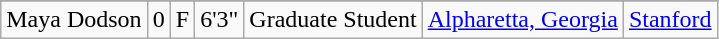<table class="wikitable sortable" border="1" style="text-align: center;">
<tr align=center>
</tr>
<tr>
<td>Maya Dodson</td>
<td>0</td>
<td>F</td>
<td>6'3"</td>
<td>Graduate Student</td>
<td><a href='#'>Alpharetta, Georgia</a></td>
<td><a href='#'>Stanford</a></td>
</tr>
</table>
